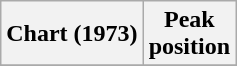<table class="wikitable plainrowheaders sortable" style="text-align:center;">
<tr>
<th>Chart (1973)</th>
<th>Peak<br>position</th>
</tr>
<tr>
</tr>
</table>
